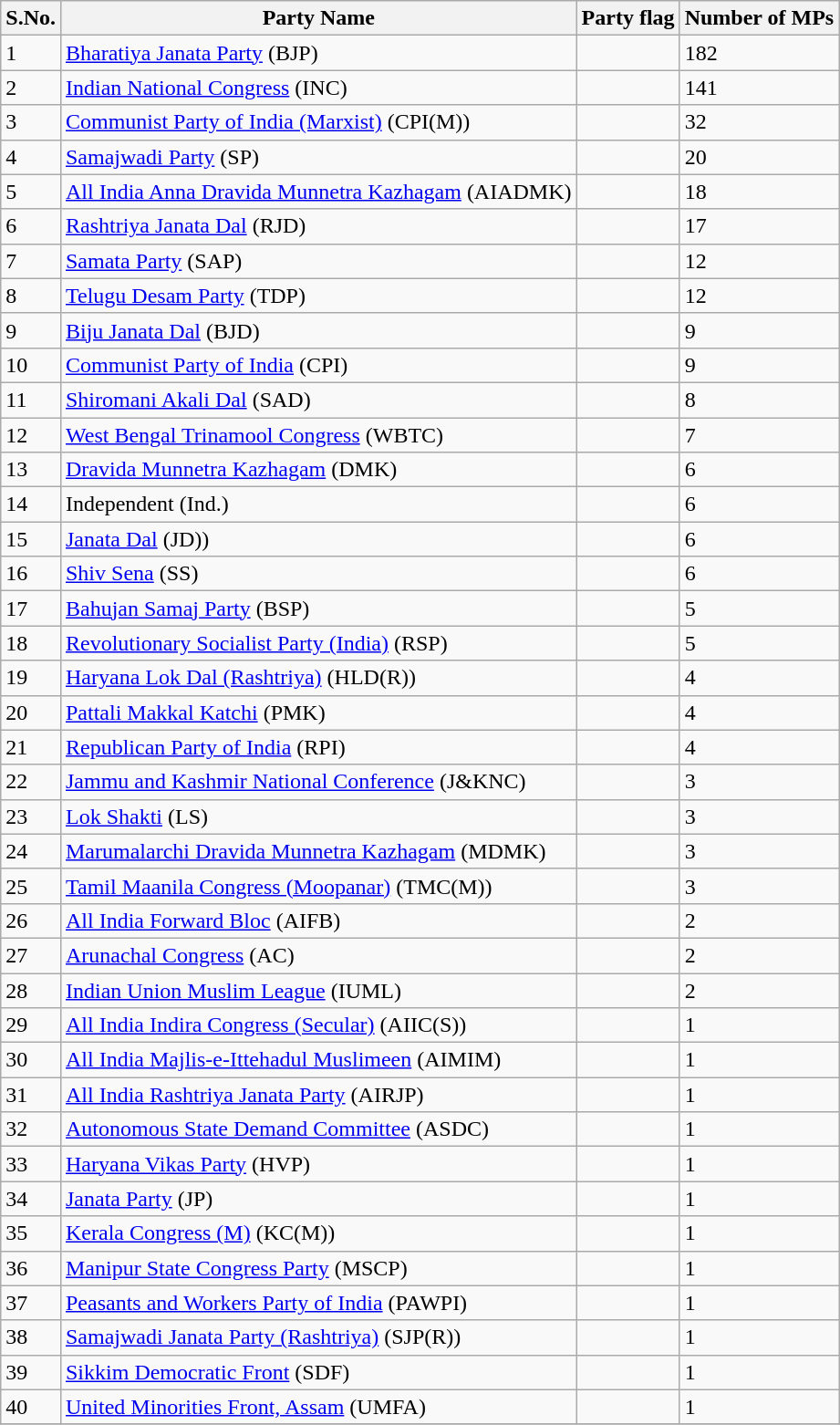<table class="wikitable">
<tr>
<th>S.No.</th>
<th>Party Name</th>
<th>Party flag</th>
<th>Number of MPs</th>
</tr>
<tr>
<td>1</td>
<td><a href='#'>Bharatiya Janata Party</a> (BJP)</td>
<td></td>
<td>182</td>
</tr>
<tr>
<td>2</td>
<td><a href='#'>Indian National Congress</a> (INC)</td>
<td></td>
<td>141</td>
</tr>
<tr>
<td>3</td>
<td><a href='#'>Communist Party of India (Marxist)</a> (CPI(M))</td>
<td></td>
<td>32</td>
</tr>
<tr>
<td>4</td>
<td><a href='#'>Samajwadi Party</a> (SP)</td>
<td></td>
<td>20</td>
</tr>
<tr>
<td>5</td>
<td><a href='#'>All India Anna Dravida Munnetra Kazhagam</a> (AIADMK)</td>
<td></td>
<td>18</td>
</tr>
<tr>
<td>6</td>
<td><a href='#'>Rashtriya Janata Dal</a> (RJD)</td>
<td></td>
<td>17</td>
</tr>
<tr>
<td>7</td>
<td><a href='#'>Samata Party</a> (SAP)</td>
<td></td>
<td>12</td>
</tr>
<tr>
<td>8</td>
<td><a href='#'>Telugu Desam Party</a> (TDP)</td>
<td></td>
<td>12</td>
</tr>
<tr>
<td>9</td>
<td><a href='#'>Biju Janata Dal</a> (BJD)</td>
<td></td>
<td>9</td>
</tr>
<tr>
<td>10</td>
<td><a href='#'>Communist Party of India</a> (CPI)</td>
<td></td>
<td>9</td>
</tr>
<tr>
<td>11</td>
<td><a href='#'>Shiromani Akali Dal</a> (SAD)</td>
<td></td>
<td>8</td>
</tr>
<tr>
<td>12</td>
<td><a href='#'>West Bengal Trinamool Congress</a> (WBTC)</td>
<td></td>
<td>7</td>
</tr>
<tr>
<td>13</td>
<td><a href='#'>Dravida Munnetra Kazhagam</a> (DMK)</td>
<td></td>
<td>6</td>
</tr>
<tr>
<td>14</td>
<td>Independent (Ind.)</td>
<td></td>
<td>6</td>
</tr>
<tr>
<td>15</td>
<td><a href='#'>Janata Dal</a> (JD))</td>
<td></td>
<td>6</td>
</tr>
<tr>
<td>16</td>
<td><a href='#'>Shiv Sena</a> (SS)</td>
<td></td>
<td>6</td>
</tr>
<tr>
<td>17</td>
<td><a href='#'>Bahujan Samaj Party</a> (BSP)</td>
<td></td>
<td>5</td>
</tr>
<tr>
<td>18</td>
<td><a href='#'>Revolutionary Socialist Party (India)</a> (RSP)</td>
<td></td>
<td>5</td>
</tr>
<tr>
<td>19</td>
<td><a href='#'>Haryana Lok Dal (Rashtriya)</a> (HLD(R))</td>
<td></td>
<td>4</td>
</tr>
<tr>
<td>20</td>
<td><a href='#'>Pattali Makkal Katchi</a> (PMK)</td>
<td></td>
<td>4</td>
</tr>
<tr>
<td>21</td>
<td><a href='#'>Republican Party of India</a> (RPI)</td>
<td></td>
<td>4</td>
</tr>
<tr>
<td>22</td>
<td><a href='#'>Jammu and Kashmir National Conference</a> (J&KNC)</td>
<td></td>
<td>3</td>
</tr>
<tr>
<td>23</td>
<td><a href='#'>Lok Shakti</a> (LS)</td>
<td></td>
<td>3</td>
</tr>
<tr>
<td>24</td>
<td><a href='#'>Marumalarchi Dravida Munnetra Kazhagam</a> (MDMK)</td>
<td></td>
<td>3</td>
</tr>
<tr>
<td>25</td>
<td><a href='#'>Tamil Maanila Congress (Moopanar)</a> (TMC(M))</td>
<td></td>
<td>3</td>
</tr>
<tr>
<td>26</td>
<td><a href='#'>All India Forward Bloc</a> (AIFB)</td>
<td></td>
<td>2</td>
</tr>
<tr>
<td>27</td>
<td><a href='#'>Arunachal Congress</a> (AC)</td>
<td></td>
<td>2</td>
</tr>
<tr>
<td>28</td>
<td><a href='#'>Indian Union Muslim League</a> (IUML)</td>
<td></td>
<td>2</td>
</tr>
<tr>
<td>29</td>
<td><a href='#'>All India Indira Congress (Secular)</a> (AIIC(S))</td>
<td></td>
<td>1</td>
</tr>
<tr>
<td>30</td>
<td><a href='#'>All India Majlis-e-Ittehadul Muslimeen</a> (AIMIM)</td>
<td></td>
<td>1</td>
</tr>
<tr>
<td>31</td>
<td><a href='#'>All India Rashtriya Janata Party</a> (AIRJP)</td>
<td></td>
<td>1</td>
</tr>
<tr>
<td>32</td>
<td><a href='#'>Autonomous State Demand Committee</a> (ASDC)</td>
<td></td>
<td>1</td>
</tr>
<tr>
<td>33</td>
<td><a href='#'>Haryana Vikas Party</a> (HVP)</td>
<td></td>
<td>1</td>
</tr>
<tr>
<td>34</td>
<td><a href='#'>Janata Party</a> (JP)</td>
<td></td>
<td>1</td>
</tr>
<tr>
<td>35</td>
<td><a href='#'>Kerala Congress (M)</a> (KC(M))</td>
<td></td>
<td>1</td>
</tr>
<tr>
<td>36</td>
<td><a href='#'>Manipur State Congress Party</a> (MSCP)</td>
<td></td>
<td>1</td>
</tr>
<tr>
<td>37</td>
<td><a href='#'>Peasants and Workers Party of India</a> (PAWPI)</td>
<td></td>
<td>1</td>
</tr>
<tr>
<td>38</td>
<td><a href='#'>Samajwadi Janata Party (Rashtriya)</a> (SJP(R))</td>
<td></td>
<td>1</td>
</tr>
<tr>
<td>39</td>
<td><a href='#'>Sikkim Democratic Front</a> (SDF)</td>
<td></td>
<td>1</td>
</tr>
<tr>
<td>40</td>
<td><a href='#'>United Minorities Front, Assam</a> (UMFA)</td>
<td></td>
<td>1</td>
</tr>
<tr>
</tr>
</table>
